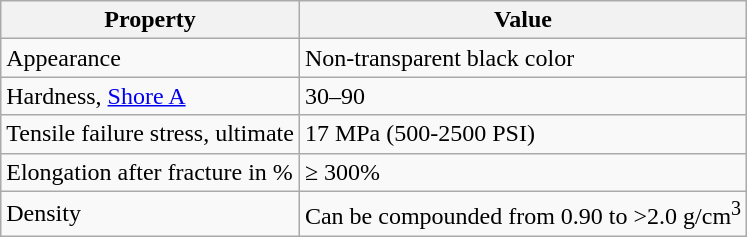<table class="wikitable">
<tr>
<th>Property</th>
<th>Value</th>
</tr>
<tr>
<td>Appearance</td>
<td>Non-transparent black color</td>
</tr>
<tr>
<td>Hardness, <a href='#'>Shore A</a></td>
<td>30–90</td>
</tr>
<tr>
<td>Tensile failure stress, ultimate</td>
<td>17 MPa (500-2500 PSI)</td>
</tr>
<tr>
<td>Elongation after fracture in %</td>
<td>≥ 300%</td>
</tr>
<tr>
<td>Density</td>
<td>Can be compounded from 0.90 to >2.0 g/cm<sup>3</sup></td>
</tr>
</table>
